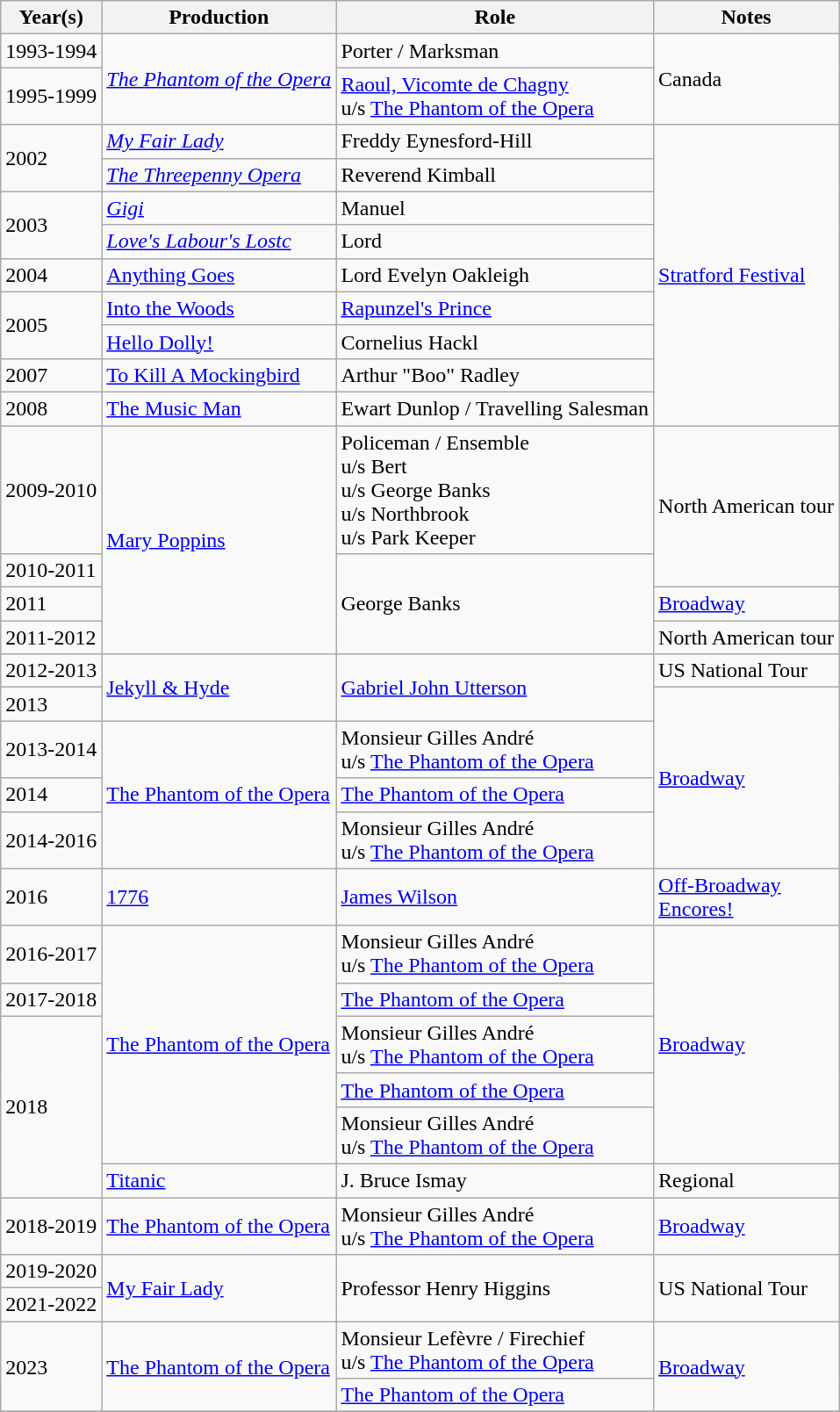<table class="wikitable">
<tr>
<th>Year(s)</th>
<th>Production</th>
<th>Role</th>
<th>Notes</th>
</tr>
<tr>
<td>1993-1994</td>
<td rowspan=2><em><a href='#'>The Phantom of the Opera</a></em></td>
<td>Porter / Marksman</td>
<td rowspan=2>Canada</td>
</tr>
<tr>
<td>1995-1999</td>
<td><a href='#'>Raoul, Vicomte de Chagny</a><br>u/s <a href='#'>The Phantom of the Opera</a></td>
</tr>
<tr>
<td rowspan=2>2002</td>
<td><em><a href='#'>My Fair Lady</a></em></td>
<td>Freddy Eynesford-Hill</td>
<td rowspan=9><a href='#'>Stratford Festival</a></td>
</tr>
<tr>
<td><em><a href='#'>The Threepenny Opera</a></em></td>
<td>Reverend Kimball</td>
</tr>
<tr>
<td rowspan=2>2003</td>
<td><em><a href='#'>Gigi</a></em></td>
<td>Manuel</td>
</tr>
<tr>
<td><em><a href='#'>Love's Labour's Lostc</a></td>
<td>Lord</td>
</tr>
<tr>
<td>2004</td>
<td></em><a href='#'>Anything Goes</a><em></td>
<td>Lord Evelyn Oakleigh</td>
</tr>
<tr>
<td rowspan=2>2005</td>
<td></em><a href='#'>Into the Woods</a><em></td>
<td><a href='#'>Rapunzel's Prince</a></td>
</tr>
<tr>
<td></em><a href='#'>Hello Dolly!</a><em></td>
<td>Cornelius Hackl</td>
</tr>
<tr>
<td>2007</td>
<td></em><a href='#'>To Kill A Mockingbird</a><em></td>
<td>Arthur "Boo" Radley</td>
</tr>
<tr>
<td>2008</td>
<td></em><a href='#'>The Music Man</a><em></td>
<td>Ewart Dunlop / Travelling Salesman</td>
</tr>
<tr>
<td>2009-2010</td>
<td rowspan=4><a href='#'></em>Mary Poppins<em></a></td>
<td>Policeman / Ensemble<br>u/s Bert<br>u/s George Banks<br>u/s Northbrook<br>u/s Park Keeper</td>
<td rowspan=2>North American tour</td>
</tr>
<tr>
<td>2010-2011</td>
<td rowspan=3>George Banks</td>
</tr>
<tr>
<td>2011</td>
<td><a href='#'>Broadway</a></td>
</tr>
<tr>
<td>2011-2012</td>
<td>North American tour</td>
</tr>
<tr>
<td>2012-2013</td>
<td rowspan=2><a href='#'></em>Jekyll & Hyde<em></a></td>
<td rowspan=2><a href='#'>Gabriel John Utterson</a></td>
<td>US National Tour</td>
</tr>
<tr>
<td>2013</td>
<td rowspan=4><a href='#'>Broadway</a></td>
</tr>
<tr>
<td>2013-2014</td>
<td rowspan=3></em><a href='#'>The Phantom of the Opera</a><em></td>
<td>Monsieur Gilles André<br>u/s <a href='#'>The Phantom of the Opera</a></td>
</tr>
<tr>
<td>2014</td>
<td><a href='#'>The Phantom of the Opera</a></td>
</tr>
<tr>
<td>2014-2016</td>
<td>Monsieur Gilles André<br>u/s <a href='#'>The Phantom of the Opera</a></td>
</tr>
<tr>
<td>2016</td>
<td><a href='#'></em>1776<em></a></td>
<td><a href='#'>James Wilson</a></td>
<td><a href='#'>Off-Broadway</a><br><a href='#'>Encores!</a></td>
</tr>
<tr>
<td>2016-2017</td>
<td rowspan=5></em><a href='#'>The Phantom of the Opera</a><em></td>
<td>Monsieur Gilles André<br>u/s <a href='#'>The Phantom of the Opera</a></td>
<td rowspan=5><a href='#'>Broadway</a></td>
</tr>
<tr>
<td>2017-2018</td>
<td><a href='#'>The Phantom of the Opera</a></td>
</tr>
<tr>
<td rowspan=4>2018</td>
<td>Monsieur Gilles André<br>u/s <a href='#'>The Phantom of the Opera</a></td>
</tr>
<tr>
<td><a href='#'>The Phantom of the Opera</a></td>
</tr>
<tr>
<td>Monsieur Gilles André<br>u/s <a href='#'>The Phantom of the Opera</a></td>
</tr>
<tr>
<td><a href='#'></em>Titanic<em></a></td>
<td>J. Bruce Ismay</td>
<td>Regional</td>
</tr>
<tr>
<td>2018-2019</td>
<td></em><a href='#'>The Phantom of the Opera</a><em></td>
<td>Monsieur Gilles André<br>u/s <a href='#'>The Phantom of the Opera</a></td>
<td><a href='#'>Broadway</a></td>
</tr>
<tr>
<td>2019-2020</td>
<td rowspan=2></em><a href='#'>My Fair Lady</a><em></td>
<td rowspan=2>Professor Henry Higgins</td>
<td rowspan=2>US National Tour</td>
</tr>
<tr>
<td>2021-2022</td>
</tr>
<tr>
<td rowspan=2>2023</td>
<td rowspan=2></em><a href='#'>The Phantom of the Opera</a><em></td>
<td>Monsieur Lefèvre / Firechief<br>u/s <a href='#'>The Phantom of the Opera</a></td>
<td rowspan=2><a href='#'>Broadway</a></td>
</tr>
<tr>
<td><a href='#'>The Phantom of the Opera</a></td>
</tr>
<tr>
</tr>
</table>
